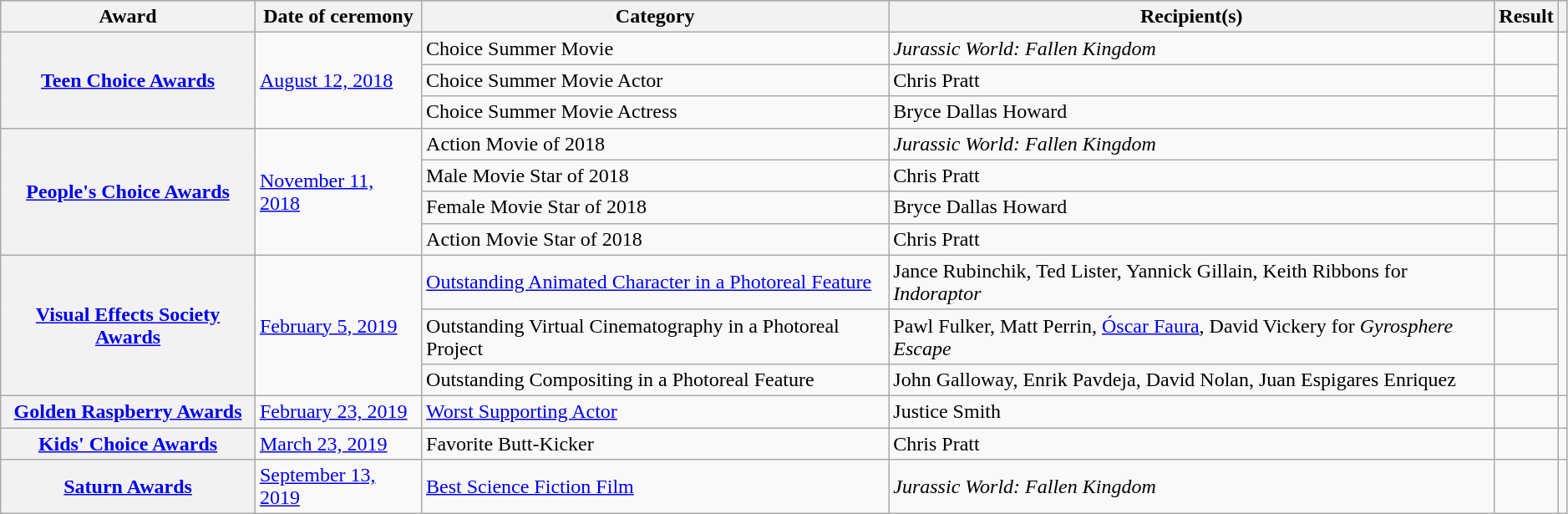<table class="wikitable plainrowheaders sortable" style="width:99%;">
<tr style="background:#ccc; text-align:center;">
<th scope="col">Award</th>
<th scope="col">Date of ceremony</th>
<th scope="col">Category</th>
<th scope="col">Recipient(s)</th>
<th scope="col">Result</th>
<th scope="col" class="unsortable"></th>
</tr>
<tr>
<th scope="row" rowspan="3"><a href='#'>Teen Choice Awards</a></th>
<td rowspan="3"><a href='#'>August 12, 2018</a></td>
<td>Choice Summer Movie</td>
<td><em>Jurassic World: Fallen Kingdom</em></td>
<td></td>
<td style="text-align:center;" rowspan="3"></td>
</tr>
<tr>
<td>Choice Summer Movie Actor</td>
<td>Chris Pratt</td>
<td></td>
</tr>
<tr>
<td>Choice Summer Movie Actress</td>
<td>Bryce Dallas Howard</td>
<td></td>
</tr>
<tr>
<th scope="row" rowspan="4"><a href='#'>People's Choice Awards</a></th>
<td rowspan="4"><a href='#'>November 11, 2018</a></td>
<td>Action Movie of 2018</td>
<td><em>Jurassic World: Fallen Kingdom</em></td>
<td></td>
<td style="text-align:center;" rowspan="4"></td>
</tr>
<tr>
<td>Male Movie Star of 2018</td>
<td>Chris Pratt</td>
<td></td>
</tr>
<tr>
<td>Female Movie Star of 2018</td>
<td>Bryce Dallas Howard</td>
<td></td>
</tr>
<tr>
<td>Action Movie Star of 2018</td>
<td>Chris Pratt</td>
<td></td>
</tr>
<tr>
<th scope="row" rowspan="3"><a href='#'>Visual Effects Society Awards</a></th>
<td rowspan="3"><a href='#'>February 5, 2019</a></td>
<td><a href='#'>Outstanding Animated Character in a Photoreal Feature</a></td>
<td>Jance Rubinchik, Ted Lister, Yannick Gillain, Keith Ribbons for <em>Indoraptor</em></td>
<td></td>
<td rowspan="3" style="text-align:center;"></td>
</tr>
<tr>
<td>Outstanding Virtual Cinematography in a Photoreal Project</td>
<td>Pawl Fulker, Matt Perrin, <a href='#'>Óscar Faura</a>, David Vickery for <em>Gyrosphere Escape</em></td>
<td></td>
</tr>
<tr>
<td>Outstanding Compositing in a Photoreal Feature</td>
<td>John Galloway, Enrik Pavdeja, David Nolan, Juan Espigares Enriquez</td>
<td></td>
</tr>
<tr>
<th scope="row" rowspan="1"><a href='#'>Golden Raspberry Awards</a></th>
<td rowspan="1"><a href='#'>February 23, 2019</a></td>
<td><a href='#'>Worst Supporting Actor</a></td>
<td>Justice Smith</td>
<td></td>
<td style="text-align:center;"></td>
</tr>
<tr>
<th scope="row" rowspan="1"><a href='#'>Kids' Choice Awards</a></th>
<td rowspan="1"><a href='#'>March 23, 2019</a></td>
<td>Favorite Butt-Kicker</td>
<td>Chris Pratt</td>
<td></td>
<td style="text-align:center;"></td>
</tr>
<tr>
<th scope="row" rowspan="1"><a href='#'>Saturn Awards</a></th>
<td rowspan="1"><a href='#'>September 13, 2019</a></td>
<td><a href='#'>Best Science Fiction Film</a></td>
<td><em>Jurassic World: Fallen Kingdom</em></td>
<td></td>
<td style="text-align:center;"></td>
</tr>
</table>
